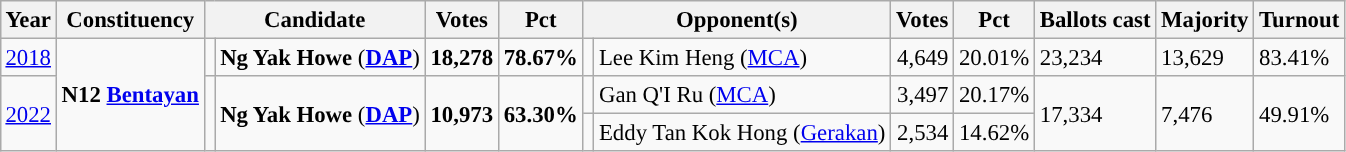<table class="wikitable" style="margin:0.5em ; font-size:95%">
<tr>
<th>Year</th>
<th>Constituency</th>
<th colspan=2>Candidate</th>
<th>Votes</th>
<th>Pct</th>
<th colspan=2>Opponent(s)</th>
<th>Votes</th>
<th>Pct</th>
<th>Ballots cast</th>
<th>Majority</th>
<th>Turnout</th>
</tr>
<tr>
<td><a href='#'>2018</a></td>
<td rowspan=3><strong>N12 <a href='#'>Bentayan</a></strong></td>
<td></td>
<td><strong>Ng Yak Howe</strong> (<a href='#'><strong>DAP</strong></a>)</td>
<td align=right><strong>18,278</strong></td>
<td><strong>78.67%</strong></td>
<td></td>
<td>Lee Kim Heng (<a href='#'>MCA</a>)</td>
<td align=right>4,649</td>
<td>20.01%</td>
<td>23,234</td>
<td>13,629</td>
<td>83.41%</td>
</tr>
<tr>
<td rowspan="2"><a href='#'>2022</a></td>
<td rowspan="2" ></td>
<td rowspan="2"><strong>Ng Yak Howe</strong> (<a href='#'><strong>DAP</strong></a>)</td>
<td rowspan="2" align=right><strong>10,973</strong></td>
<td rowspan="2"><strong>63.30%</strong></td>
<td></td>
<td>Gan Q'I Ru (<a href='#'>MCA</a>)</td>
<td align=right>3,497</td>
<td>20.17%</td>
<td rowspan="2">17,334</td>
<td rowspan="2">7,476</td>
<td rowspan="2">49.91%</td>
</tr>
<tr>
<td></td>
<td>Eddy Tan Kok Hong (<a href='#'>Gerakan</a>)</td>
<td align=right>2,534</td>
<td>14.62%</td>
</tr>
</table>
